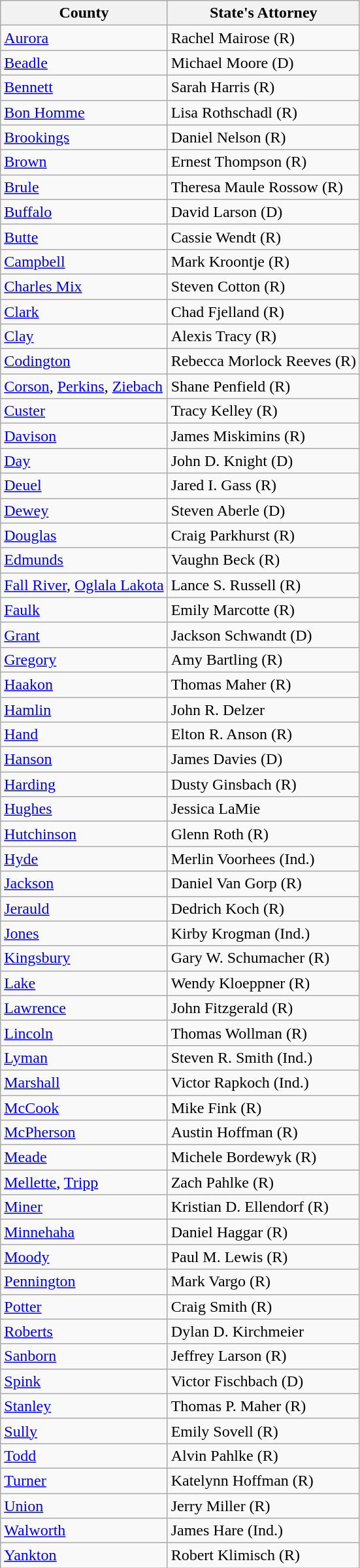<table class="wikitable">
<tr>
<th>County</th>
<th>State's Attorney</th>
</tr>
<tr>
<td><a href='#'>Aurora</a></td>
<td>Rachel Mairose (R)</td>
</tr>
<tr>
<td><a href='#'>Beadle</a></td>
<td>Michael Moore (D)</td>
</tr>
<tr>
<td><a href='#'>Bennett</a></td>
<td>Sarah Harris (R)</td>
</tr>
<tr>
<td><a href='#'>Bon Homme</a></td>
<td>Lisa Rothschadl (R)</td>
</tr>
<tr>
<td><a href='#'>Brookings</a></td>
<td>Daniel Nelson (R)</td>
</tr>
<tr>
<td><a href='#'>Brown</a></td>
<td>Ernest Thompson (R)</td>
</tr>
<tr>
<td><a href='#'>Brule</a></td>
<td>Theresa Maule Rossow (R)</td>
</tr>
<tr>
<td><a href='#'>Buffalo</a></td>
<td>David Larson (D)</td>
</tr>
<tr>
<td><a href='#'>Butte</a></td>
<td>Cassie Wendt (R)</td>
</tr>
<tr>
<td><a href='#'>Campbell</a></td>
<td>Mark Kroontje (R)</td>
</tr>
<tr>
<td><a href='#'>Charles Mix</a></td>
<td>Steven Cotton (R)</td>
</tr>
<tr>
<td><a href='#'>Clark</a></td>
<td>Chad Fjelland (R)</td>
</tr>
<tr>
<td><a href='#'>Clay</a></td>
<td>Alexis Tracy (R)</td>
</tr>
<tr>
<td><a href='#'>Codington</a></td>
<td>Rebecca Morlock Reeves (R)</td>
</tr>
<tr>
<td><a href='#'>Corson</a>, <a href='#'>Perkins</a>, <a href='#'>Ziebach</a></td>
<td>Shane Penfield (R)</td>
</tr>
<tr>
<td><a href='#'>Custer</a></td>
<td>Tracy Kelley (R)</td>
</tr>
<tr>
<td><a href='#'>Davison</a></td>
<td>James Miskimins (R)</td>
</tr>
<tr>
<td><a href='#'>Day</a></td>
<td>John D. Knight (D)</td>
</tr>
<tr>
<td><a href='#'>Deuel</a></td>
<td>Jared I. Gass (R)</td>
</tr>
<tr>
<td><a href='#'>Dewey</a></td>
<td>Steven Aberle (D)</td>
</tr>
<tr>
<td><a href='#'>Douglas</a></td>
<td>Craig Parkhurst (R)</td>
</tr>
<tr>
<td><a href='#'>Edmunds</a></td>
<td>Vaughn Beck (R)</td>
</tr>
<tr>
<td><a href='#'>Fall River</a>, <a href='#'>Oglala Lakota</a></td>
<td>Lance S. Russell (R)</td>
</tr>
<tr>
<td><a href='#'>Faulk</a></td>
<td>Emily Marcotte (R)</td>
</tr>
<tr>
<td><a href='#'>Grant</a></td>
<td>Jackson Schwandt (D)</td>
</tr>
<tr>
<td><a href='#'>Gregory</a></td>
<td>Amy Bartling (R)</td>
</tr>
<tr>
<td><a href='#'>Haakon</a></td>
<td>Thomas Maher (R)</td>
</tr>
<tr>
<td><a href='#'>Hamlin</a></td>
<td>John R. Delzer</td>
</tr>
<tr>
<td><a href='#'>Hand</a></td>
<td>Elton R. Anson (R)</td>
</tr>
<tr>
<td><a href='#'>Hanson</a></td>
<td>James Davies (D)</td>
</tr>
<tr>
<td><a href='#'>Harding</a></td>
<td>Dusty Ginsbach (R)</td>
</tr>
<tr>
<td><a href='#'>Hughes</a></td>
<td>Jessica LaMie</td>
</tr>
<tr>
<td><a href='#'>Hutchinson</a></td>
<td>Glenn Roth (R)</td>
</tr>
<tr>
<td><a href='#'>Hyde</a></td>
<td>Merlin Voorhees (Ind.)</td>
</tr>
<tr>
<td><a href='#'>Jackson</a></td>
<td>Daniel Van Gorp (R)</td>
</tr>
<tr>
<td><a href='#'>Jerauld</a></td>
<td>Dedrich Koch (R)</td>
</tr>
<tr>
<td><a href='#'>Jones</a></td>
<td>Kirby Krogman (Ind.)</td>
</tr>
<tr>
<td><a href='#'>Kingsbury</a></td>
<td>Gary W. Schumacher (R)</td>
</tr>
<tr>
<td><a href='#'>Lake</a></td>
<td>Wendy Kloeppner (R)</td>
</tr>
<tr>
<td><a href='#'>Lawrence</a></td>
<td>John Fitzgerald (R)</td>
</tr>
<tr>
<td><a href='#'>Lincoln</a></td>
<td>Thomas Wollman (R)</td>
</tr>
<tr>
<td><a href='#'>Lyman</a></td>
<td>Steven R. Smith (Ind.)</td>
</tr>
<tr>
<td><a href='#'>Marshall</a></td>
<td>Victor Rapkoch (Ind.)</td>
</tr>
<tr>
<td><a href='#'>McCook</a></td>
<td>Mike Fink (R)</td>
</tr>
<tr>
<td><a href='#'>McPherson</a></td>
<td>Austin Hoffman (R)</td>
</tr>
<tr>
<td><a href='#'>Meade</a></td>
<td>Michele Bordewyk (R)</td>
</tr>
<tr>
<td><a href='#'>Mellette</a>, <a href='#'>Tripp</a></td>
<td>Zach Pahlke (R)</td>
</tr>
<tr>
<td><a href='#'>Miner</a></td>
<td>Kristian D. Ellendorf (R)</td>
</tr>
<tr>
<td><a href='#'>Minnehaha</a></td>
<td>Daniel Haggar (R)</td>
</tr>
<tr>
<td><a href='#'>Moody</a></td>
<td>Paul M. Lewis (R)</td>
</tr>
<tr>
<td><a href='#'>Pennington</a></td>
<td>Mark Vargo (R)</td>
</tr>
<tr>
<td><a href='#'>Potter</a></td>
<td>Craig Smith (R)</td>
</tr>
<tr>
<td><a href='#'>Roberts</a></td>
<td>Dylan D. Kirchmeier</td>
</tr>
<tr>
<td><a href='#'>Sanborn</a></td>
<td>Jeffrey Larson (R)</td>
</tr>
<tr>
<td><a href='#'>Spink</a></td>
<td>Victor Fischbach (D)</td>
</tr>
<tr>
<td><a href='#'>Stanley</a></td>
<td>Thomas P. Maher (R)</td>
</tr>
<tr>
<td><a href='#'>Sully</a></td>
<td>Emily Sovell (R)</td>
</tr>
<tr>
<td><a href='#'>Todd</a></td>
<td>Alvin Pahlke (R)</td>
</tr>
<tr>
<td><a href='#'>Turner</a></td>
<td>Katelynn Hoffman (R)</td>
</tr>
<tr>
<td><a href='#'>Union</a></td>
<td>Jerry Miller (R)</td>
</tr>
<tr>
<td><a href='#'>Walworth</a></td>
<td>James Hare (Ind.)</td>
</tr>
<tr>
<td><a href='#'>Yankton</a></td>
<td>Robert Klimisch (R)</td>
</tr>
</table>
